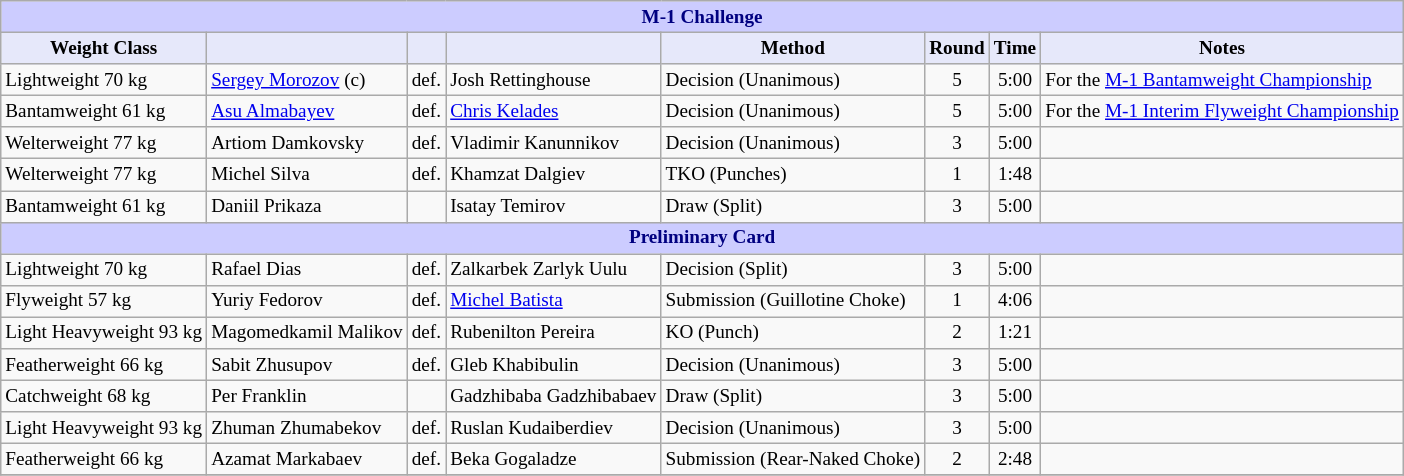<table class="wikitable" style="font-size: 80%;">
<tr>
<th colspan="8" style="background-color: #ccf; color: #000080; text-align: center;"><strong>M-1 Challenge</strong></th>
</tr>
<tr>
<th colspan="1" style="background-color: #E6E8FA; color: #000000; text-align: center;">Weight Class</th>
<th colspan="1" style="background-color: #E6E8FA; color: #000000; text-align: center;"></th>
<th colspan="1" style="background-color: #E6E8FA; color: #000000; text-align: center;"></th>
<th colspan="1" style="background-color: #E6E8FA; color: #000000; text-align: center;"></th>
<th colspan="1" style="background-color: #E6E8FA; color: #000000; text-align: center;">Method</th>
<th colspan="1" style="background-color: #E6E8FA; color: #000000; text-align: center;">Round</th>
<th colspan="1" style="background-color: #E6E8FA; color: #000000; text-align: center;">Time</th>
<th colspan="1" style="background-color: #E6E8FA; color: #000000; text-align: center;">Notes</th>
</tr>
<tr>
<td>Lightweight 70 kg</td>
<td> <a href='#'>Sergey Morozov</a> (c)</td>
<td>def.</td>
<td> Josh Rettinghouse</td>
<td>Decision (Unanimous)</td>
<td align=center>5</td>
<td align=center>5:00</td>
<td>For the <a href='#'>M-1 Bantamweight Championship</a></td>
</tr>
<tr>
<td>Bantamweight 61 kg</td>
<td> <a href='#'>Asu Almabayev</a></td>
<td>def.</td>
<td> <a href='#'>Chris Kelades</a></td>
<td>Decision (Unanimous)</td>
<td align=center>5</td>
<td align=center>5:00</td>
<td>For the <a href='#'>M-1 Interim Flyweight Championship</a></td>
</tr>
<tr>
<td>Welterweight 77 kg</td>
<td> Artiom Damkovsky</td>
<td>def.</td>
<td> Vladimir Kanunnikov</td>
<td>Decision (Unanimous)</td>
<td align=center>3</td>
<td align=center>5:00</td>
<td></td>
</tr>
<tr>
<td>Welterweight 77 kg</td>
<td> Michel Silva</td>
<td>def.</td>
<td> Khamzat Dalgiev</td>
<td>TKO (Punches)</td>
<td align=center>1</td>
<td align=center>1:48</td>
<td></td>
</tr>
<tr>
<td>Bantamweight 61 kg</td>
<td> Daniil Prikaza</td>
<td></td>
<td> Isatay Temirov</td>
<td>Draw (Split)</td>
<td align=center>3</td>
<td align=center>5:00</td>
<td></td>
</tr>
<tr>
<th colspan="8" style="background-color: #ccf; color: #000080; text-align: center;"><strong>Preliminary Card</strong></th>
</tr>
<tr>
<td>Lightweight 70 kg</td>
<td> Rafael Dias</td>
<td>def.</td>
<td> Zalkarbek Zarlyk Uulu</td>
<td>Decision (Split)</td>
<td align=center>3</td>
<td align=center>5:00</td>
<td></td>
</tr>
<tr>
<td>Flyweight 57 kg</td>
<td> Yuriy Fedorov</td>
<td>def.</td>
<td> <a href='#'>Michel Batista</a></td>
<td>Submission (Guillotine Choke)</td>
<td align=center>1</td>
<td align=center>4:06</td>
<td></td>
</tr>
<tr>
<td>Light Heavyweight 93 kg</td>
<td> Magomedkamil Malikov</td>
<td>def.</td>
<td> Rubenilton Pereira</td>
<td>KO (Punch)</td>
<td align=center>2</td>
<td align=center>1:21</td>
<td></td>
</tr>
<tr>
<td>Featherweight 66 kg</td>
<td> Sabit Zhusupov</td>
<td>def.</td>
<td>  Gleb Khabibulin</td>
<td>Decision (Unanimous)</td>
<td align=center>3</td>
<td align=center>5:00</td>
<td></td>
</tr>
<tr>
<td>Catchweight 68 kg</td>
<td> Per Franklin</td>
<td></td>
<td> Gadzhibaba Gadzhibabaev</td>
<td>Draw (Split)</td>
<td align=center>3</td>
<td align=center>5:00</td>
<td></td>
</tr>
<tr>
<td>Light Heavyweight 93 kg</td>
<td> Zhuman Zhumabekov</td>
<td>def.</td>
<td> Ruslan Kudaiberdiev</td>
<td>Decision (Unanimous)</td>
<td align=center>3</td>
<td align=center>5:00</td>
<td></td>
</tr>
<tr>
<td>Featherweight 66 kg</td>
<td> Azamat Markabaev</td>
<td>def.</td>
<td> Beka Gogaladze</td>
<td>Submission (Rear-Naked Choke)</td>
<td align=center>2</td>
<td align=center>2:48</td>
<td></td>
</tr>
<tr>
</tr>
</table>
